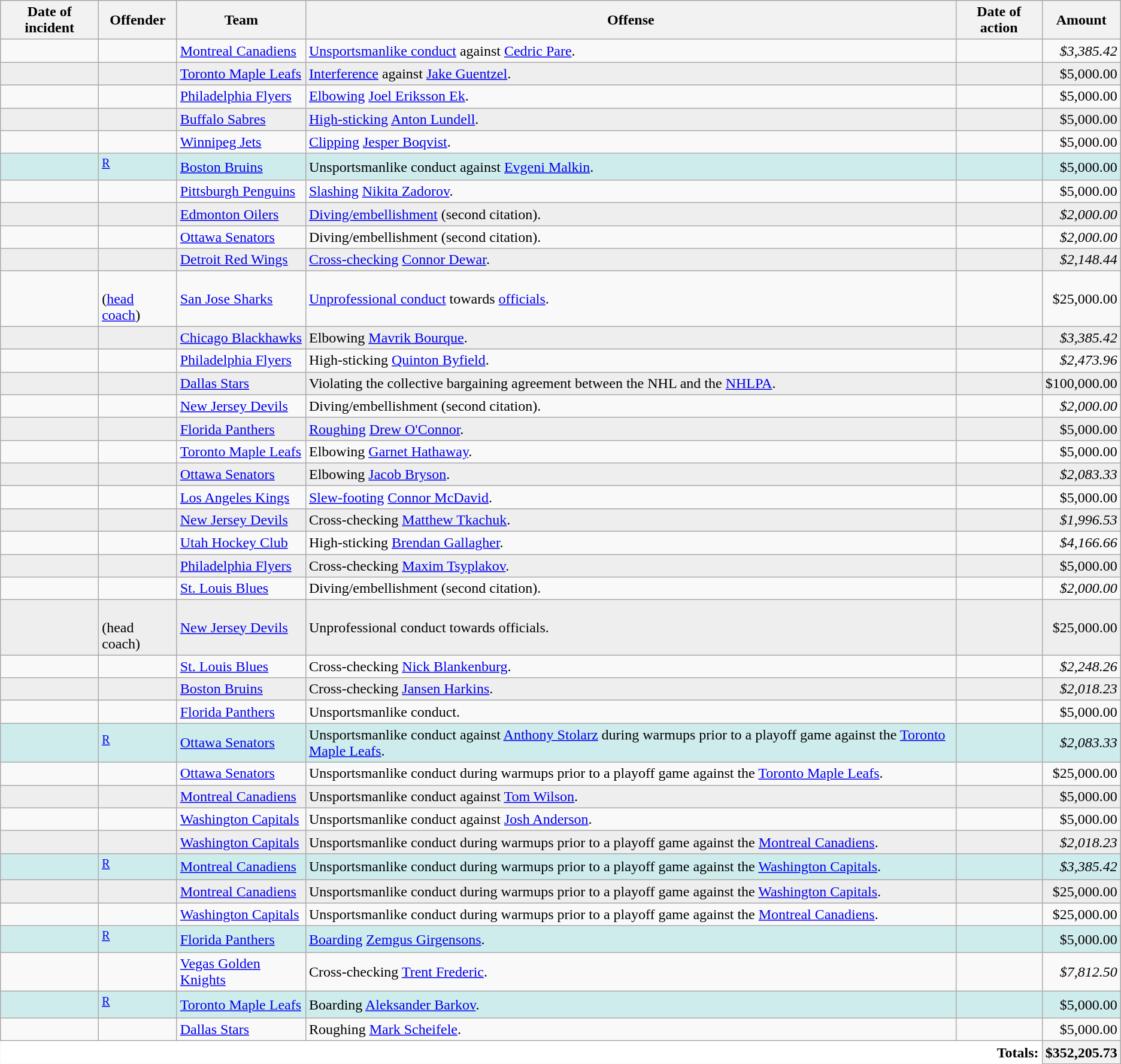<table class="wikitable sortable" style="border:0;">
<tr>
<th>Date of incident</th>
<th>Offender</th>
<th>Team</th>
<th>Offense</th>
<th>Date of action</th>
<th>Amount</th>
</tr>
<tr>
<td></td>
<td></td>
<td><a href='#'>Montreal Canadiens</a></td>
<td><a href='#'>Unsportsmanlike conduct</a> against <a href='#'>Cedric Pare</a>.</td>
<td></td>
<td style="text-align:right;" data-sort-value="338542"><em>$3,385.42</em></td>
</tr>
<tr bgcolor="eeeeee">
<td></td>
<td></td>
<td><a href='#'>Toronto Maple Leafs</a></td>
<td><a href='#'>Interference</a> against <a href='#'>Jake Guentzel</a>.</td>
<td></td>
<td style="text-align:right;" data-sort-value="500000">$5,000.00</td>
</tr>
<tr>
<td></td>
<td></td>
<td><a href='#'>Philadelphia Flyers</a></td>
<td><a href='#'>Elbowing</a> <a href='#'>Joel Eriksson Ek</a>.</td>
<td></td>
<td style="text-align:right;" data-sort-value="500000">$5,000.00</td>
</tr>
<tr bgcolor="eeeeee">
<td></td>
<td></td>
<td><a href='#'>Buffalo Sabres</a></td>
<td><a href='#'>High-sticking</a> <a href='#'>Anton Lundell</a>.</td>
<td></td>
<td style="text-align:right;" data-sort-value="500000">$5,000.00</td>
</tr>
<tr>
<td></td>
<td></td>
<td><a href='#'>Winnipeg Jets</a></td>
<td><a href='#'>Clipping</a> <a href='#'>Jesper Boqvist</a>.</td>
<td></td>
<td style="text-align:right;" data-sort-value="500000">$5,000.00</td>
</tr>
<tr bgcolor="CFECEC">
<td></td>
<td><sup><a href='#'>R</a></sup></td>
<td><a href='#'>Boston Bruins</a></td>
<td>Unsportsmanlike conduct against <a href='#'>Evgeni Malkin</a>.</td>
<td></td>
<td style="text-align:right;" data-sort-value="500000">$5,000.00</td>
</tr>
<tr>
<td></td>
<td></td>
<td><a href='#'>Pittsburgh Penguins</a></td>
<td><a href='#'>Slashing</a> <a href='#'>Nikita Zadorov</a>.</td>
<td></td>
<td style="text-align:right;" data-sort-value="500000">$5,000.00</td>
</tr>
<tr bgcolor="eeeeee">
<td></td>
<td></td>
<td><a href='#'>Edmonton Oilers</a></td>
<td><a href='#'>Diving/embellishment</a> (second citation).</td>
<td></td>
<td style="text-align:right;" data-sort-value="200000"><em>$2,000.00</em></td>
</tr>
<tr>
<td></td>
<td></td>
<td><a href='#'>Ottawa Senators</a></td>
<td>Diving/embellishment (second citation).</td>
<td></td>
<td style="text-align:right;" data-sort-value="200000"><em>$2,000.00</em></td>
</tr>
<tr bgcolor="eeeeee">
<td></td>
<td></td>
<td><a href='#'>Detroit Red Wings</a></td>
<td><a href='#'>Cross-checking</a> <a href='#'>Connor Dewar</a>.</td>
<td></td>
<td style="text-align:right;" data-sort-value="214844"><em>$2,148.44</em></td>
</tr>
<tr>
<td></td>
<td><br>(<a href='#'>head coach</a>)</td>
<td><a href='#'>San Jose Sharks</a></td>
<td><a href='#'>Unprofessional conduct</a> towards <a href='#'>officials</a>.</td>
<td></td>
<td style="text-align:right;" data-sort-value="2500000">$25,000.00</td>
</tr>
<tr bgcolor="eeeeee">
<td></td>
<td></td>
<td><a href='#'>Chicago Blackhawks</a></td>
<td>Elbowing <a href='#'>Mavrik Bourque</a>.</td>
<td></td>
<td style="text-align:right;" data-sort-value="338542"><em>$3,385.42</em></td>
</tr>
<tr>
<td></td>
<td></td>
<td><a href='#'>Philadelphia Flyers</a></td>
<td>High-sticking <a href='#'>Quinton Byfield</a>.</td>
<td></td>
<td style="text-align:right;" data-sort-value="247396"><em>$2,473.96</em></td>
</tr>
<tr bgcolor="eeeeee">
<td></td>
<td></td>
<td><a href='#'>Dallas Stars</a></td>
<td>Violating the collective bargaining agreement between the NHL and the <a href='#'>NHLPA</a>.</td>
<td></td>
<td style="text-align:right;" data-sort-value="10000000">$100,000.00</td>
</tr>
<tr>
<td></td>
<td></td>
<td><a href='#'>New Jersey Devils</a></td>
<td>Diving/embellishment (second citation).</td>
<td></td>
<td style="text-align:right;" data-sort-value="200000"><em>$2,000.00</em></td>
</tr>
<tr bgcolor="eeeeee">
<td></td>
<td></td>
<td><a href='#'>Florida Panthers</a></td>
<td><a href='#'>Roughing</a> <a href='#'>Drew O'Connor</a>.</td>
<td></td>
<td style="text-align:right;" data-sort-value="500000">$5,000.00</td>
</tr>
<tr>
<td></td>
<td></td>
<td><a href='#'>Toronto Maple Leafs</a></td>
<td>Elbowing <a href='#'>Garnet Hathaway</a>.</td>
<td></td>
<td style="text-align:right;" data-sort-value="500000">$5,000.00</td>
</tr>
<tr bgcolor="eeeeee">
<td></td>
<td></td>
<td><a href='#'>Ottawa Senators</a></td>
<td>Elbowing <a href='#'>Jacob Bryson</a>.</td>
<td></td>
<td style="text-align:right;" data-sort-value="208333"><em>$2,083.33</em></td>
</tr>
<tr>
<td></td>
<td></td>
<td><a href='#'>Los Angeles Kings</a></td>
<td><a href='#'>Slew-footing</a> <a href='#'>Connor McDavid</a>.</td>
<td></td>
<td style="text-align:right;" data-sort-value="500000">$5,000.00</td>
</tr>
<tr bgcolor="eeeeee">
<td></td>
<td></td>
<td><a href='#'>New Jersey Devils</a></td>
<td>Cross-checking <a href='#'>Matthew Tkachuk</a>.</td>
<td></td>
<td style="text-align:right;" data-sort-value="199653"><em>$1,996.53</em></td>
</tr>
<tr>
<td></td>
<td></td>
<td><a href='#'>Utah Hockey Club</a></td>
<td>High-sticking <a href='#'>Brendan Gallagher</a>.</td>
<td></td>
<td style="text-align:right;" data-sort-value="416666"><em>$4,166.66</em></td>
</tr>
<tr bgcolor="eeeeee">
<td></td>
<td></td>
<td><a href='#'>Philadelphia Flyers</a></td>
<td>Cross-checking <a href='#'>Maxim Tsyplakov</a>.</td>
<td></td>
<td style="text-align:right;" data-sort-value="500000">$5,000.00</td>
</tr>
<tr>
<td></td>
<td></td>
<td><a href='#'>St. Louis Blues</a></td>
<td>Diving/embellishment (second citation).</td>
<td></td>
<td style="text-align:right;" data-sort-value="200000"><em>$2,000.00</em></td>
</tr>
<tr bgcolor="eeeeee">
<td></td>
<td><br>(head coach)</td>
<td><a href='#'>New Jersey Devils</a></td>
<td>Unprofessional conduct towards officials.</td>
<td></td>
<td style="text-align:right;" data-sort-value="2500000">$25,000.00</td>
</tr>
<tr>
<td></td>
<td></td>
<td><a href='#'>St. Louis Blues</a></td>
<td>Cross-checking <a href='#'>Nick Blankenburg</a>.</td>
<td></td>
<td style="text-align:right;" data-sort-value="224826"><em>$2,248.26</em></td>
</tr>
<tr bgcolor="eeeeee">
<td></td>
<td></td>
<td><a href='#'>Boston Bruins</a></td>
<td>Cross-checking <a href='#'>Jansen Harkins</a>.</td>
<td></td>
<td style="text-align:right;" data-sort-value="201823"><em>$2,018.23</em></td>
</tr>
<tr>
<td></td>
<td></td>
<td><a href='#'>Florida Panthers</a></td>
<td>Unsportsmanlike conduct.</td>
<td></td>
<td style="text-align:right;" data-sort-value="500000">$5,000.00</td>
</tr>
<tr bgcolor="CFECEC">
<td></td>
<td><sup><a href='#'>R</a></sup></td>
<td><a href='#'>Ottawa Senators</a></td>
<td>Unsportsmanlike conduct against <a href='#'>Anthony Stolarz</a> during warmups prior to a playoff game against the <a href='#'>Toronto Maple Leafs</a>.</td>
<td></td>
<td style="text-align:right;" data-sort-value="208333"><em>$2,083.33</em></td>
</tr>
<tr>
<td></td>
<td></td>
<td><a href='#'>Ottawa Senators</a></td>
<td>Unsportsmanlike conduct during warmups prior to a playoff game against the <a href='#'>Toronto Maple Leafs</a>.</td>
<td></td>
<td style="text-align:right;" data-sort-value="2500000">$25,000.00</td>
</tr>
<tr bgcolor="eeeeee">
<td></td>
<td></td>
<td><a href='#'>Montreal Canadiens</a></td>
<td>Unsportsmanlike conduct against <a href='#'>Tom Wilson</a>.</td>
<td></td>
<td style="text-align:right;" data-sort-value="500000">$5,000.00</td>
</tr>
<tr>
<td></td>
<td></td>
<td><a href='#'>Washington Capitals</a></td>
<td>Unsportsmanlike conduct against <a href='#'>Josh Anderson</a>.</td>
<td></td>
<td style="text-align:right;" data-sort-value="500000">$5,000.00</td>
</tr>
<tr bgcolor="eeeeee">
<td></td>
<td></td>
<td><a href='#'>Washington Capitals</a></td>
<td>Unsportsmanlike conduct during warmups prior to a playoff game against the <a href='#'>Montreal Canadiens</a>.</td>
<td></td>
<td style="text-align:right;" data-sort-value="201823"><em>$2,018.23</em></td>
</tr>
<tr bgcolor="CFECEC">
<td></td>
<td><sup><a href='#'>R</a></sup></td>
<td><a href='#'>Montreal Canadiens</a></td>
<td>Unsportsmanlike conduct during warmups prior to a playoff game against the <a href='#'>Washington Capitals</a>.</td>
<td></td>
<td style="text-align:right;" data-sort-value="338542"><em>$3,385.42</em></td>
</tr>
<tr bgcolor="eeeeee">
<td></td>
<td></td>
<td><a href='#'>Montreal Canadiens</a></td>
<td>Unsportsmanlike conduct during warmups prior to a playoff game against the <a href='#'>Washington Capitals</a>.</td>
<td></td>
<td style="text-align:right;" data-sort-value="2500000">$25,000.00</td>
</tr>
<tr>
<td></td>
<td></td>
<td><a href='#'>Washington Capitals</a></td>
<td>Unsportsmanlike conduct during warmups prior to a playoff game against the <a href='#'>Montreal Canadiens</a>.</td>
<td></td>
<td style="text-align:right;" data-sort-value="2500000">$25,000.00</td>
</tr>
<tr bgcolor="CFECEC">
<td></td>
<td><sup><a href='#'>R</a></sup></td>
<td><a href='#'>Florida Panthers</a></td>
<td><a href='#'>Boarding</a> <a href='#'>Zemgus Girgensons</a>.</td>
<td></td>
<td style="text-align:right;" data-sort-value="500000">$5,000.00</td>
</tr>
<tr>
<td></td>
<td></td>
<td><a href='#'>Vegas Golden Knights</a></td>
<td>Cross-checking <a href='#'>Trent Frederic</a>.</td>
<td></td>
<td style="text-align:right;" data-sort-value="781250"><em>$7,812.50</em></td>
</tr>
<tr bgcolor="CFECEC">
<td></td>
<td><sup><a href='#'>R</a></sup></td>
<td><a href='#'>Toronto Maple Leafs</a></td>
<td>Boarding <a href='#'>Aleksander Barkov</a>.</td>
<td></td>
<td style="text-align:right;" data-sort-value="500000">$5,000.00</td>
</tr>
<tr>
<td></td>
<td></td>
<td><a href='#'>Dallas Stars</a></td>
<td>Roughing <a href='#'>Mark Scheifele</a>.</td>
<td></td>
<td style="text-align:right;" data-sort-value="500000">$5,000.00</td>
</tr>
<tr>
<th colspan=5; style="text-align:right; border:0; background:white">Totals:</th>
<th style="text-align:right;">$352,205.73</th>
</tr>
</table>
